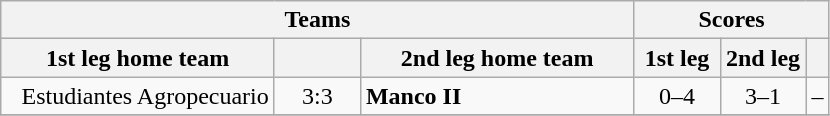<table class="wikitable" style="text-align: center;">
<tr>
<th colspan=3>Teams</th>
<th colspan=3>Scores</th>
</tr>
<tr>
<th width="175">1st leg home team</th>
<th width="50"></th>
<th width="175">2nd leg home team</th>
<th width="50">1st leg</th>
<th width="50">2nd leg</th>
<th></th>
</tr>
<tr>
<td align=right>Estudiantes Agropecuario</td>
<td>3:3</td>
<td align=left><strong>Manco II</strong></td>
<td>0–4</td>
<td>3–1</td>
<td>–</td>
</tr>
<tr>
</tr>
</table>
